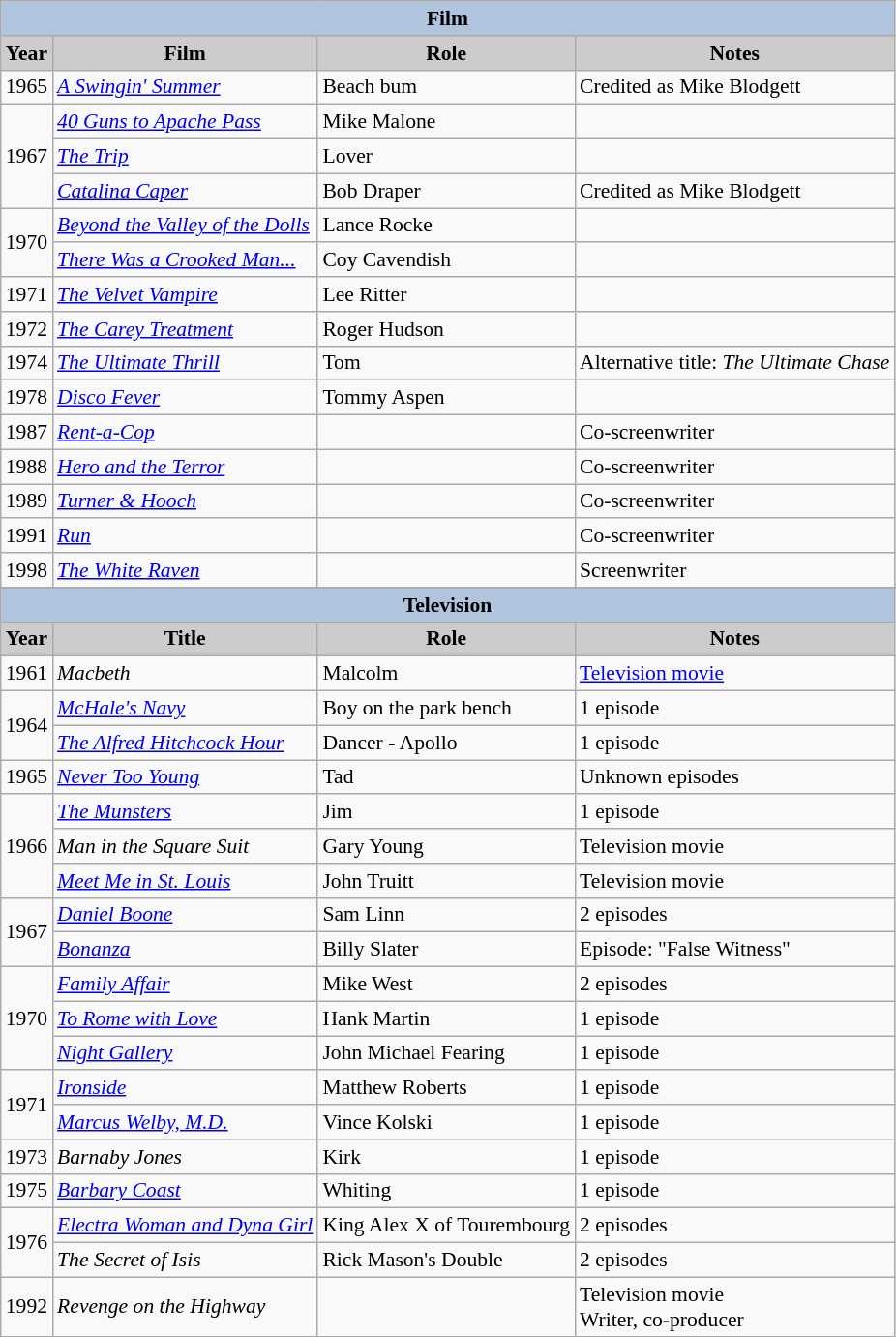<table class="wikitable" style="font-size:90%;">
<tr>
<th colspan=4 style="background:#B0C4DE;">Film</th>
</tr>
<tr align="center">
<th style="background: #CCCCCC;">Year</th>
<th style="background: #CCCCCC;">Film</th>
<th style="background: #CCCCCC;">Role</th>
<th style="background: #CCCCCC;">Notes</th>
</tr>
<tr>
<td>1965</td>
<td><em><a href='#'>A Swingin' Summer</a></em></td>
<td>Beach bum</td>
<td>Credited as Mike Blodgett</td>
</tr>
<tr>
<td rowspan="3">1967</td>
<td><em><a href='#'>40 Guns to Apache Pass</a></em></td>
<td>Mike Malone</td>
<td></td>
</tr>
<tr>
<td><em><a href='#'>The Trip</a></em></td>
<td>Lover</td>
<td></td>
</tr>
<tr>
<td><em><a href='#'>Catalina Caper</a></em></td>
<td>Bob Draper</td>
<td>Credited as Mike Blodgett</td>
</tr>
<tr>
<td rowspan="2">1970</td>
<td><em><a href='#'>Beyond the Valley of the Dolls</a></em></td>
<td>Lance Rocke</td>
<td></td>
</tr>
<tr>
<td><em><a href='#'>There Was a Crooked Man...</a></em></td>
<td>Coy Cavendish</td>
<td></td>
</tr>
<tr>
<td>1971</td>
<td><em><a href='#'>The Velvet Vampire</a></em></td>
<td>Lee Ritter</td>
<td></td>
</tr>
<tr>
<td>1972</td>
<td><em><a href='#'>The Carey Treatment</a></em></td>
<td>Roger Hudson</td>
<td></td>
</tr>
<tr>
<td>1974</td>
<td><em><a href='#'>The Ultimate Thrill</a></em></td>
<td>Tom</td>
<td>Alternative title: <em>The Ultimate Chase</em></td>
</tr>
<tr>
<td>1978</td>
<td><em><a href='#'>Disco Fever</a></em></td>
<td>Tommy Aspen</td>
<td></td>
</tr>
<tr>
<td>1987</td>
<td><em><a href='#'>Rent-a-Cop</a></em></td>
<td></td>
<td>Co-screenwriter</td>
</tr>
<tr>
<td>1988</td>
<td><em><a href='#'>Hero and the Terror</a></em></td>
<td></td>
<td>Co-screenwriter</td>
</tr>
<tr>
<td>1989</td>
<td><em><a href='#'>Turner & Hooch</a></em></td>
<td></td>
<td>Co-screenwriter</td>
</tr>
<tr>
<td>1991</td>
<td><em><a href='#'>Run</a></em></td>
<td></td>
<td>Co-screenwriter</td>
</tr>
<tr>
<td>1998</td>
<td><em><a href='#'>The White Raven</a></em></td>
<td></td>
<td>Screenwriter</td>
</tr>
<tr>
</tr>
<tr align="center">
<th colspan=4 style="background:#B0C4DE;">Television</th>
</tr>
<tr align="center">
<th style="background: #CCCCCC;">Year</th>
<th style="background: #CCCCCC;">Title</th>
<th style="background: #CCCCCC;">Role</th>
<th style="background: #CCCCCC;">Notes</th>
</tr>
<tr>
<td>1961</td>
<td><em>Macbeth</em></td>
<td>Malcolm</td>
<td><a href='#'>Television movie</a></td>
</tr>
<tr>
<td rowspan=2>1964</td>
<td><em><a href='#'>McHale's Navy</a></em></td>
<td>Boy on the park bench</td>
<td>1 episode</td>
</tr>
<tr>
<td><em><a href='#'>The Alfred Hitchcock Hour</a></em></td>
<td>Dancer - Apollo</td>
<td>1 episode</td>
</tr>
<tr>
<td>1965</td>
<td><em><a href='#'>Never Too Young</a></em></td>
<td>Tad</td>
<td>Unknown episodes</td>
</tr>
<tr>
<td rowspan=3>1966</td>
<td><em><a href='#'>The Munsters</a></em></td>
<td>Jim</td>
<td>1 episode</td>
</tr>
<tr>
<td><em>Man in the Square Suit</em></td>
<td>Gary Young</td>
<td>Television movie</td>
</tr>
<tr>
<td><em><a href='#'>Meet Me in St. Louis</a></em></td>
<td>John Truitt</td>
<td>Television movie</td>
</tr>
<tr>
<td rowspan=2>1967</td>
<td><em><a href='#'>Daniel Boone</a></em></td>
<td>Sam Linn</td>
<td>2 episodes</td>
</tr>
<tr>
<td><em><a href='#'>Bonanza</a></em></td>
<td>Billy Slater</td>
<td>Episode: "False Witness"</td>
</tr>
<tr>
<td rowspan=3>1970</td>
<td><em><a href='#'>Family Affair</a></em></td>
<td>Mike West</td>
<td>2 episodes</td>
</tr>
<tr>
<td><em><a href='#'>To Rome with Love</a></em></td>
<td>Hank Martin</td>
<td>1 episode</td>
</tr>
<tr>
<td><em><a href='#'>Night Gallery</a></em></td>
<td>John Michael Fearing</td>
<td>1 episode</td>
</tr>
<tr>
<td rowspan=2>1971</td>
<td><em><a href='#'>Ironside</a></em></td>
<td>Matthew Roberts</td>
<td>1 episode</td>
</tr>
<tr>
<td><em><a href='#'>Marcus Welby, M.D.</a></em></td>
<td>Vince Kolski</td>
<td>1 episode</td>
</tr>
<tr>
<td>1973</td>
<td><em>Barnaby Jones</em></td>
<td>Kirk</td>
<td>1 episode</td>
</tr>
<tr>
<td>1975</td>
<td><em><a href='#'>Barbary Coast</a></em></td>
<td>Whiting</td>
<td>1 episode</td>
</tr>
<tr>
<td rowspan=2>1976</td>
<td><em><a href='#'>Electra Woman and Dyna Girl</a></em></td>
<td>King Alex X of Tourembourg</td>
<td>2 episodes</td>
</tr>
<tr>
<td><em>The Secret of Isis</em></td>
<td>Rick Mason's Double</td>
<td>2 episodes</td>
</tr>
<tr>
<td>1992</td>
<td><em>Revenge on the Highway</em></td>
<td></td>
<td>Television movie<br>Writer, co-producer</td>
</tr>
</table>
